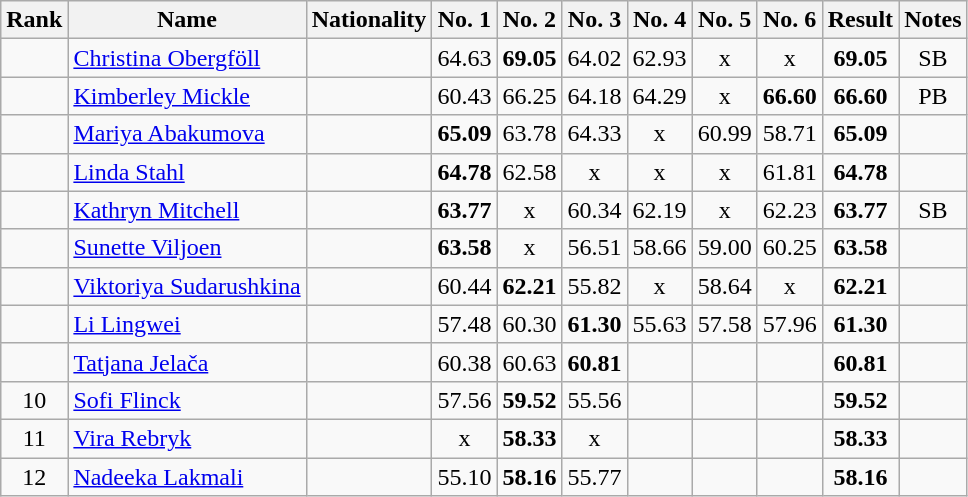<table class="wikitable sortable" style="text-align:center">
<tr>
<th>Rank</th>
<th>Name</th>
<th>Nationality</th>
<th>No. 1</th>
<th>No. 2</th>
<th>No. 3</th>
<th>No. 4</th>
<th>No. 5</th>
<th>No. 6</th>
<th>Result</th>
<th>Notes</th>
</tr>
<tr>
<td></td>
<td align=left><a href='#'>Christina Obergföll</a></td>
<td align=left></td>
<td>64.63</td>
<td><strong>69.05</strong></td>
<td>64.02</td>
<td>62.93</td>
<td>x</td>
<td>x</td>
<td><strong>69.05</strong></td>
<td>SB</td>
</tr>
<tr>
<td></td>
<td align=left><a href='#'>Kimberley Mickle</a></td>
<td align=left></td>
<td>60.43</td>
<td>66.25</td>
<td>64.18</td>
<td>64.29</td>
<td>x</td>
<td><strong>66.60</strong></td>
<td><strong>66.60</strong></td>
<td>PB</td>
</tr>
<tr>
<td></td>
<td align=left><a href='#'>Mariya Abakumova</a></td>
<td align=left></td>
<td><strong>65.09</strong></td>
<td>63.78</td>
<td>64.33</td>
<td>x</td>
<td>60.99</td>
<td>58.71</td>
<td><strong>65.09</strong></td>
<td></td>
</tr>
<tr>
<td></td>
<td align=left><a href='#'>Linda Stahl</a></td>
<td align=left></td>
<td><strong>64.78</strong></td>
<td>62.58</td>
<td>x</td>
<td>x</td>
<td>x</td>
<td>61.81</td>
<td><strong>64.78</strong></td>
<td></td>
</tr>
<tr>
<td></td>
<td align=left><a href='#'>Kathryn Mitchell</a></td>
<td align=left></td>
<td><strong>63.77</strong></td>
<td>x</td>
<td>60.34</td>
<td>62.19</td>
<td>x</td>
<td>62.23</td>
<td><strong>63.77</strong></td>
<td>SB</td>
</tr>
<tr>
<td></td>
<td align=left><a href='#'>Sunette Viljoen</a></td>
<td align=left></td>
<td><strong>63.58</strong></td>
<td>x</td>
<td>56.51</td>
<td>58.66</td>
<td>59.00</td>
<td>60.25</td>
<td><strong>63.58</strong></td>
<td></td>
</tr>
<tr>
<td></td>
<td align=left><a href='#'>Viktoriya Sudarushkina</a></td>
<td align=left></td>
<td>60.44</td>
<td><strong>62.21</strong></td>
<td>55.82</td>
<td>x</td>
<td>58.64</td>
<td>x</td>
<td><strong>62.21</strong></td>
<td></td>
</tr>
<tr>
<td></td>
<td align=left><a href='#'>Li Lingwei</a></td>
<td align=left></td>
<td>57.48</td>
<td>60.30</td>
<td><strong>61.30</strong></td>
<td>55.63</td>
<td>57.58</td>
<td>57.96</td>
<td><strong>61.30</strong></td>
<td></td>
</tr>
<tr>
<td></td>
<td align=left><a href='#'>Tatjana Jelača</a></td>
<td align=left></td>
<td>60.38</td>
<td>60.63</td>
<td><strong>60.81</strong></td>
<td></td>
<td></td>
<td></td>
<td><strong>60.81</strong></td>
<td></td>
</tr>
<tr>
<td>10</td>
<td align=left><a href='#'>Sofi Flinck</a></td>
<td align=left></td>
<td>57.56</td>
<td><strong>59.52</strong></td>
<td>55.56</td>
<td></td>
<td></td>
<td></td>
<td><strong>59.52</strong></td>
<td></td>
</tr>
<tr>
<td>11</td>
<td align=left><a href='#'>Vira Rebryk</a></td>
<td align=left></td>
<td>x</td>
<td><strong>58.33</strong></td>
<td>x</td>
<td></td>
<td></td>
<td></td>
<td><strong>58.33</strong></td>
<td></td>
</tr>
<tr>
<td>12</td>
<td align=left><a href='#'>Nadeeka Lakmali</a></td>
<td align=left></td>
<td>55.10</td>
<td><strong>58.16</strong></td>
<td>55.77</td>
<td></td>
<td></td>
<td></td>
<td><strong>58.16</strong></td>
<td></td>
</tr>
</table>
